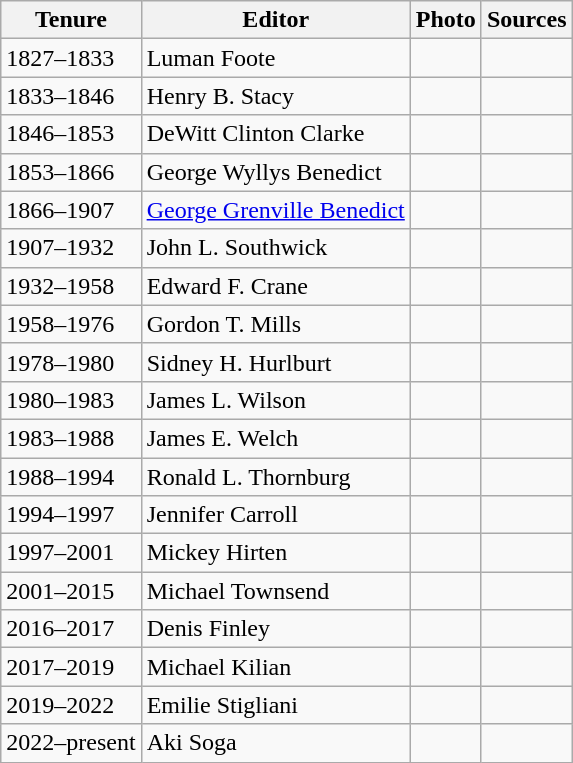<table class="wikitable sortable mw-collapsible">
<tr>
<th>Tenure</th>
<th>Editor</th>
<th>Photo</th>
<th>Sources</th>
</tr>
<tr>
<td>1827–1833</td>
<td>Luman Foote</td>
<td></td>
<td></td>
</tr>
<tr>
<td>1833–1846</td>
<td>Henry B. Stacy</td>
<td></td>
<td></td>
</tr>
<tr>
<td>1846–1853</td>
<td>DeWitt Clinton Clarke</td>
<td></td>
<td></td>
</tr>
<tr>
<td>1853–1866</td>
<td>George Wyllys Benedict</td>
<td></td>
<td></td>
</tr>
<tr>
<td>1866–1907</td>
<td><a href='#'>George Grenville Benedict</a></td>
<td></td>
<td></td>
</tr>
<tr>
<td>1907–1932</td>
<td>John L. Southwick</td>
<td></td>
<td></td>
</tr>
<tr>
<td>1932–1958</td>
<td>Edward F. Crane</td>
<td></td>
<td></td>
</tr>
<tr>
<td>1958–1976</td>
<td>Gordon T. Mills</td>
<td></td>
<td></td>
</tr>
<tr>
<td>1978–1980</td>
<td>Sidney H. Hurlburt</td>
<td></td>
<td></td>
</tr>
<tr>
<td>1980–1983</td>
<td>James L. Wilson</td>
<td></td>
<td></td>
</tr>
<tr>
<td>1983–1988</td>
<td>James E. Welch</td>
<td></td>
<td></td>
</tr>
<tr>
<td>1988–1994</td>
<td>Ronald L. Thornburg</td>
<td></td>
<td></td>
</tr>
<tr>
<td>1994–1997</td>
<td>Jennifer Carroll</td>
<td></td>
<td></td>
</tr>
<tr>
<td>1997–2001</td>
<td>Mickey Hirten</td>
<td></td>
<td></td>
</tr>
<tr>
<td>2001–2015</td>
<td>Michael Townsend</td>
<td></td>
<td></td>
</tr>
<tr>
<td>2016–2017</td>
<td>Denis Finley</td>
<td></td>
<td></td>
</tr>
<tr>
<td>2017–2019</td>
<td>Michael Kilian</td>
<td></td>
<td></td>
</tr>
<tr>
<td>2019–2022</td>
<td>Emilie Stigliani</td>
<td></td>
<td></td>
</tr>
<tr>
<td>2022–present</td>
<td>Aki Soga</td>
<td></td>
<td></td>
</tr>
</table>
